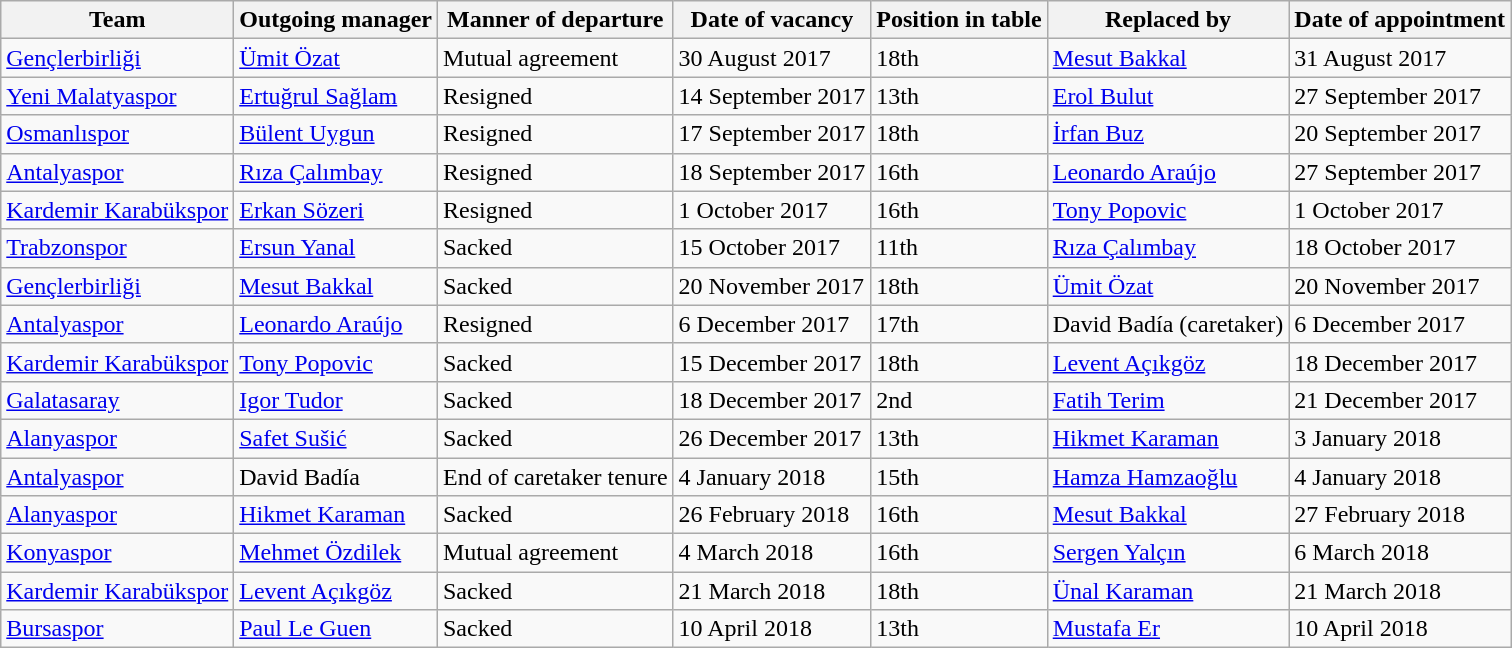<table class="wikitable">
<tr>
<th>Team</th>
<th>Outgoing manager</th>
<th>Manner of departure</th>
<th>Date of vacancy</th>
<th>Position in table</th>
<th>Replaced by</th>
<th>Date of appointment</th>
</tr>
<tr>
<td><a href='#'>Gençlerbirliği</a></td>
<td> <a href='#'>Ümit Özat</a></td>
<td>Mutual agreement</td>
<td>30 August 2017</td>
<td>18th</td>
<td> <a href='#'>Mesut Bakkal</a></td>
<td>31 August 2017</td>
</tr>
<tr>
<td><a href='#'>Yeni Malatyaspor</a></td>
<td> <a href='#'>Ertuğrul Sağlam</a></td>
<td>Resigned</td>
<td>14 September 2017</td>
<td>13th</td>
<td> <a href='#'>Erol Bulut</a></td>
<td>27 September 2017</td>
</tr>
<tr>
<td><a href='#'>Osmanlıspor</a></td>
<td> <a href='#'>Bülent Uygun</a></td>
<td>Resigned</td>
<td>17 September 2017</td>
<td>18th</td>
<td> <a href='#'>İrfan Buz</a></td>
<td>20 September 2017</td>
</tr>
<tr>
<td><a href='#'>Antalyaspor</a></td>
<td> <a href='#'>Rıza Çalımbay</a></td>
<td>Resigned</td>
<td>18 September 2017</td>
<td>16th</td>
<td> <a href='#'>Leonardo Araújo</a></td>
<td>27 September 2017</td>
</tr>
<tr>
<td><a href='#'>Kardemir Karabükspor</a></td>
<td> <a href='#'>Erkan Sözeri</a></td>
<td>Resigned</td>
<td>1 October 2017</td>
<td>16th</td>
<td> <a href='#'>Tony Popovic</a></td>
<td>1 October 2017</td>
</tr>
<tr>
<td><a href='#'>Trabzonspor</a></td>
<td> <a href='#'>Ersun Yanal</a></td>
<td>Sacked</td>
<td>15 October 2017</td>
<td>11th</td>
<td> <a href='#'>Rıza Çalımbay</a></td>
<td>18 October 2017</td>
</tr>
<tr>
<td><a href='#'>Gençlerbirliği</a></td>
<td> <a href='#'>Mesut Bakkal</a></td>
<td>Sacked</td>
<td>20 November 2017</td>
<td>18th</td>
<td> <a href='#'>Ümit Özat</a></td>
<td>20 November 2017</td>
</tr>
<tr>
<td><a href='#'>Antalyaspor</a></td>
<td> <a href='#'>Leonardo Araújo</a></td>
<td>Resigned</td>
<td>6 December 2017</td>
<td>17th</td>
<td> David Badía (caretaker)</td>
<td>6 December 2017</td>
</tr>
<tr>
<td><a href='#'>Kardemir Karabükspor</a></td>
<td> <a href='#'>Tony Popovic</a></td>
<td>Sacked</td>
<td>15 December 2017</td>
<td>18th</td>
<td> <a href='#'>Levent Açıkgöz</a></td>
<td>18 December 2017</td>
</tr>
<tr>
<td><a href='#'>Galatasaray</a></td>
<td> <a href='#'>Igor Tudor</a></td>
<td>Sacked</td>
<td>18 December 2017</td>
<td>2nd</td>
<td> <a href='#'>Fatih Terim</a></td>
<td>21 December 2017</td>
</tr>
<tr>
<td><a href='#'>Alanyaspor</a></td>
<td> <a href='#'>Safet Sušić</a></td>
<td>Sacked</td>
<td>26 December 2017</td>
<td>13th</td>
<td> <a href='#'>Hikmet Karaman</a></td>
<td>3 January 2018</td>
</tr>
<tr>
<td><a href='#'>Antalyaspor</a></td>
<td> David Badía</td>
<td>End of caretaker tenure</td>
<td>4 January 2018</td>
<td>15th</td>
<td> <a href='#'>Hamza Hamzaoğlu</a></td>
<td>4 January 2018</td>
</tr>
<tr>
<td><a href='#'>Alanyaspor</a></td>
<td> <a href='#'>Hikmet Karaman</a></td>
<td>Sacked</td>
<td>26 February 2018</td>
<td>16th</td>
<td> <a href='#'>Mesut Bakkal</a></td>
<td>27 February 2018</td>
</tr>
<tr>
<td><a href='#'>Konyaspor</a></td>
<td> <a href='#'>Mehmet Özdilek</a></td>
<td>Mutual agreement</td>
<td>4 March 2018</td>
<td>16th</td>
<td> <a href='#'>Sergen Yalçın</a></td>
<td>6 March 2018</td>
</tr>
<tr>
<td><a href='#'>Kardemir Karabükspor</a></td>
<td> <a href='#'>Levent Açıkgöz</a></td>
<td>Sacked</td>
<td>21 March 2018</td>
<td>18th</td>
<td> <a href='#'>Ünal Karaman</a></td>
<td>21 March 2018</td>
</tr>
<tr>
<td><a href='#'>Bursaspor</a></td>
<td> <a href='#'>Paul Le Guen</a></td>
<td>Sacked</td>
<td>10 April 2018</td>
<td>13th</td>
<td> <a href='#'>Mustafa Er</a></td>
<td>10 April 2018</td>
</tr>
</table>
